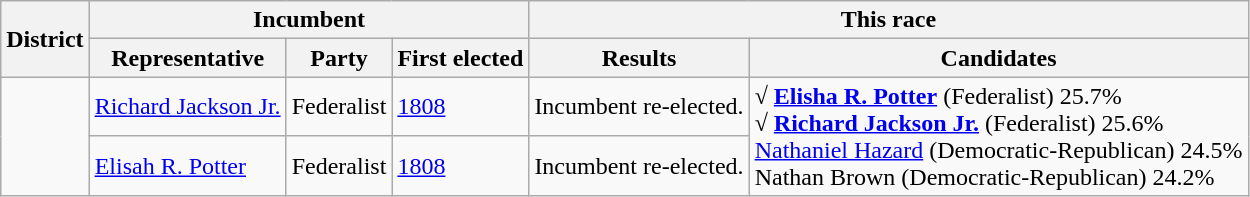<table class=wikitable>
<tr>
<th rowspan=2>District</th>
<th colspan=3>Incumbent</th>
<th colspan=2>This race</th>
</tr>
<tr>
<th>Representative</th>
<th>Party</th>
<th>First elected</th>
<th>Results</th>
<th>Candidates</th>
</tr>
<tr>
<td rowspan=2><br></td>
<td><a href='#'>Richard Jackson Jr.</a></td>
<td>Federalist</td>
<td><a href='#'>1808</a></td>
<td>Incumbent re-elected.</td>
<td rowspan=2 nowrap><strong>√ <a href='#'>Elisha R. Potter</a></strong> (Federalist) 25.7%<br><strong>√ <a href='#'>Richard Jackson Jr.</a></strong> (Federalist) 25.6%<br><a href='#'>Nathaniel Hazard</a> (Democratic-Republican) 24.5%<br>Nathan Brown (Democratic-Republican) 24.2%</td>
</tr>
<tr>
<td><a href='#'>Elisah R. Potter</a></td>
<td>Federalist</td>
<td><a href='#'>1808</a></td>
<td>Incumbent re-elected.</td>
</tr>
</table>
